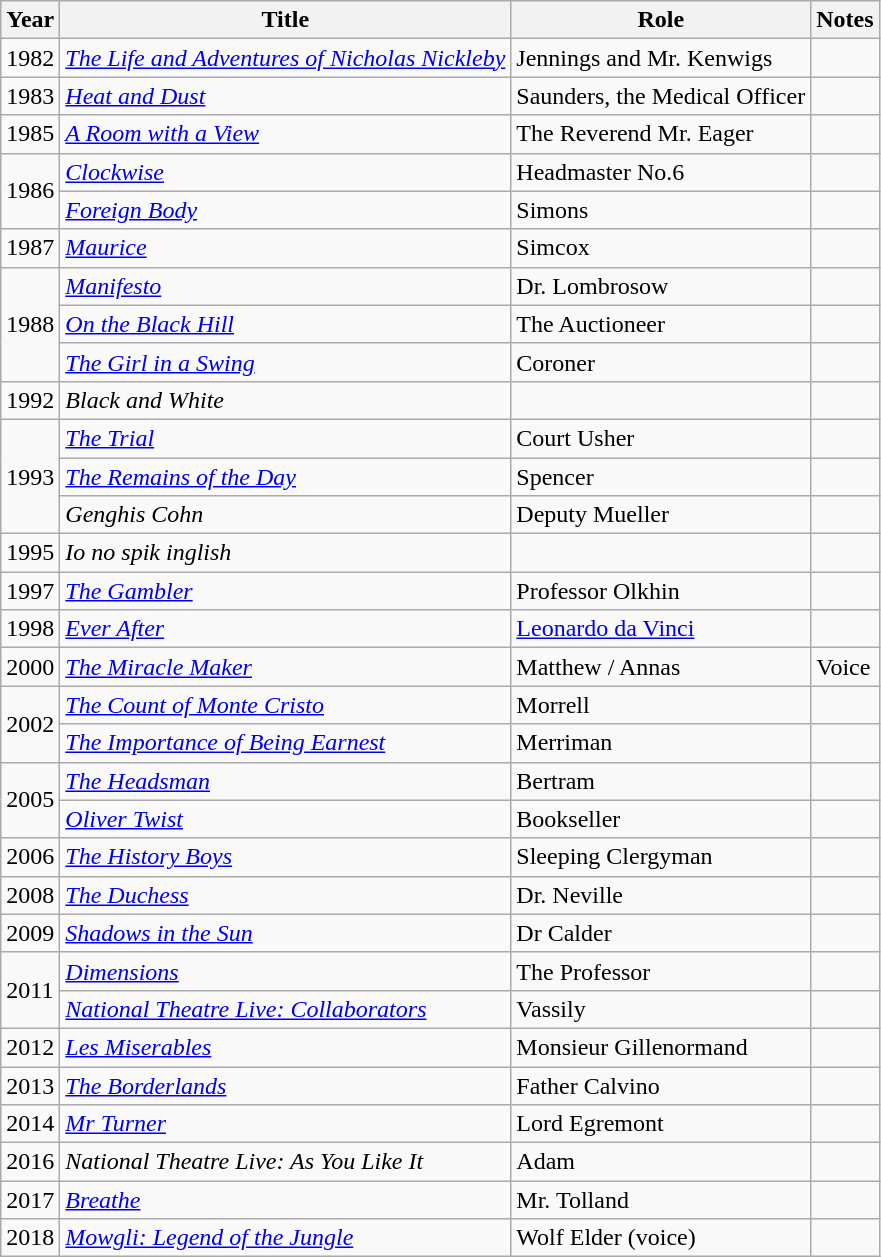<table class="wikitable">
<tr>
<th>Year</th>
<th>Title</th>
<th>Role</th>
<th>Notes</th>
</tr>
<tr>
<td>1982</td>
<td><em><a href='#'>The Life and Adventures of Nicholas Nickleby</a></em></td>
<td>Jennings and Mr. Kenwigs</td>
<td></td>
</tr>
<tr>
<td>1983</td>
<td><em><a href='#'>Heat and Dust</a></em></td>
<td>Saunders, the Medical Officer</td>
<td></td>
</tr>
<tr>
<td>1985</td>
<td><em><a href='#'>A Room with a View</a></em></td>
<td>The Reverend Mr. Eager</td>
<td></td>
</tr>
<tr>
<td rowspan="2">1986</td>
<td><em><a href='#'>Clockwise</a></em></td>
<td>Headmaster No.6</td>
<td></td>
</tr>
<tr>
<td><em><a href='#'>Foreign Body</a></em></td>
<td>Simons</td>
<td></td>
</tr>
<tr>
<td>1987</td>
<td><em><a href='#'>Maurice</a></em></td>
<td>Simcox</td>
<td></td>
</tr>
<tr>
<td rowspan="3">1988</td>
<td><em><a href='#'>Manifesto</a></em></td>
<td>Dr. Lombrosow</td>
<td></td>
</tr>
<tr>
<td><em><a href='#'>On the Black Hill</a></em></td>
<td>The Auctioneer</td>
<td></td>
</tr>
<tr>
<td><em><a href='#'>The Girl in a Swing</a></em></td>
<td>Coroner</td>
<td></td>
</tr>
<tr>
<td>1992</td>
<td><em>Black and White</em></td>
<td></td>
<td></td>
</tr>
<tr>
<td rowspan="3">1993</td>
<td><em><a href='#'>The Trial</a></em></td>
<td>Court Usher</td>
<td></td>
</tr>
<tr>
<td><em><a href='#'>The Remains of the Day</a></em></td>
<td>Spencer</td>
<td></td>
</tr>
<tr>
<td><em>Genghis Cohn</em></td>
<td>Deputy Mueller</td>
<td></td>
</tr>
<tr>
<td>1995</td>
<td><em>Io no spik inglish</em></td>
<td></td>
<td></td>
</tr>
<tr>
<td>1997</td>
<td><em><a href='#'>The Gambler</a></em></td>
<td>Professor Olkhin</td>
<td></td>
</tr>
<tr>
<td>1998</td>
<td><em><a href='#'>Ever After</a></em></td>
<td><a href='#'>Leonardo da Vinci</a></td>
<td></td>
</tr>
<tr>
<td>2000</td>
<td><em><a href='#'>The Miracle Maker</a></em></td>
<td>Matthew / Annas</td>
<td>Voice</td>
</tr>
<tr>
<td rowspan="2">2002</td>
<td><em><a href='#'>The Count of Monte Cristo</a></em></td>
<td>Morrell</td>
<td></td>
</tr>
<tr>
<td><em><a href='#'>The Importance of Being Earnest</a></em></td>
<td>Merriman</td>
<td></td>
</tr>
<tr>
<td rowspan="2">2005</td>
<td><em><a href='#'>The Headsman</a></em></td>
<td>Bertram</td>
<td></td>
</tr>
<tr>
<td><em><a href='#'>Oliver Twist</a></em></td>
<td>Bookseller</td>
<td></td>
</tr>
<tr>
<td>2006</td>
<td><em><a href='#'>The History Boys</a></em></td>
<td>Sleeping Clergyman</td>
<td></td>
</tr>
<tr>
<td>2008</td>
<td><em><a href='#'>The Duchess</a></em></td>
<td>Dr. Neville</td>
<td></td>
</tr>
<tr>
<td>2009</td>
<td><em><a href='#'>Shadows in the Sun</a></em></td>
<td>Dr Calder</td>
<td></td>
</tr>
<tr>
<td rowspan="2">2011</td>
<td><em><a href='#'>Dimensions</a></em></td>
<td>The Professor</td>
<td></td>
</tr>
<tr>
<td><em><a href='#'>National Theatre Live: Collaborators</a></em></td>
<td>Vassily</td>
<td></td>
</tr>
<tr>
<td>2012</td>
<td><em><a href='#'>Les Miserables</a></em></td>
<td>Monsieur Gillenormand</td>
<td></td>
</tr>
<tr>
<td>2013</td>
<td><em><a href='#'>The Borderlands</a></em></td>
<td>Father Calvino</td>
<td></td>
</tr>
<tr>
<td>2014</td>
<td><em><a href='#'>Mr Turner</a></em></td>
<td>Lord Egremont</td>
<td></td>
</tr>
<tr>
<td>2016</td>
<td><em>National Theatre Live: As You Like It</em></td>
<td>Adam</td>
<td></td>
</tr>
<tr>
<td>2017</td>
<td><em><a href='#'>Breathe</a></em></td>
<td>Mr. Tolland</td>
<td></td>
</tr>
<tr>
<td>2018</td>
<td><em><a href='#'>Mowgli: Legend of the Jungle</a></em></td>
<td>Wolf Elder (voice)</td>
<td></td>
</tr>
</table>
